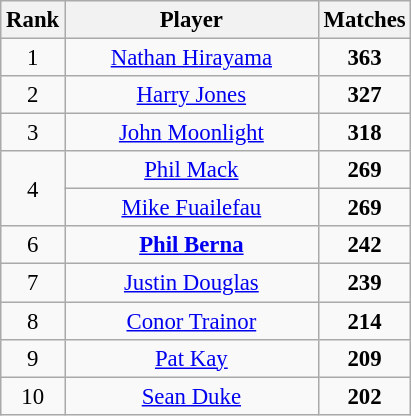<table class="wikitable" style="font-size:95%; text-align:center;">
<tr>
<th style="width:25px;">Rank</th>
<th style="width:162px;">Player</th>
<th style="width:35px;">Matches</th>
</tr>
<tr>
<td>1</td>
<td><a href='#'>Nathan Hirayama</a></td>
<td><strong>363</strong></td>
</tr>
<tr>
<td>2</td>
<td><a href='#'>Harry Jones</a></td>
<td><strong>327</strong></td>
</tr>
<tr>
<td>3</td>
<td><a href='#'>John Moonlight</a></td>
<td><strong>318</strong></td>
</tr>
<tr>
<td rowspan=2>4</td>
<td><a href='#'>Phil Mack</a></td>
<td><strong>269</strong></td>
</tr>
<tr>
<td><a href='#'>Mike Fuailefau</a></td>
<td><strong>269</strong></td>
</tr>
<tr>
<td>6</td>
<td><strong><a href='#'>Phil Berna</a></strong></td>
<td><strong>242</strong></td>
</tr>
<tr>
<td>7</td>
<td><a href='#'>Justin Douglas</a></td>
<td><strong>239</strong></td>
</tr>
<tr>
<td>8</td>
<td><a href='#'>Conor Trainor</a></td>
<td><strong>214</strong></td>
</tr>
<tr>
<td>9</td>
<td><a href='#'>Pat Kay</a></td>
<td><strong>209</strong></td>
</tr>
<tr>
<td>10</td>
<td><a href='#'>Sean Duke</a></td>
<td><strong>202</strong></td>
</tr>
</table>
